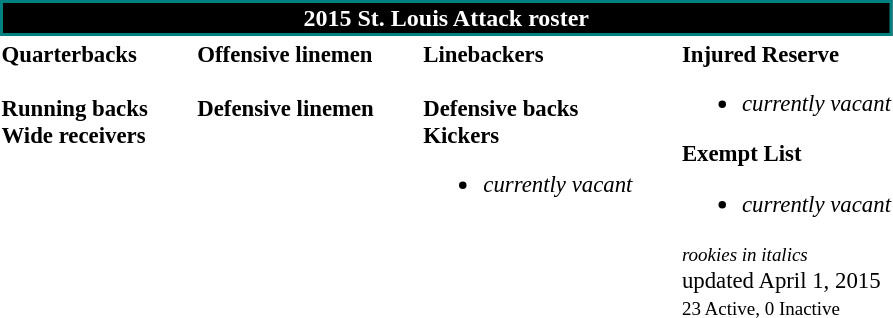<table class="toccolours" style="text-align: left;">
<tr>
<th colspan="7" style="background:#000000; border:2px solid teal; color:white; text-align:center;"><strong>2015 St. Louis Attack roster</strong></th>
</tr>
<tr>
<td style="font-size: 95%;vertical-align:top;"><strong>Quarterbacks</strong><br><br><strong>Running backs</strong>

<br><strong>Wide receivers</strong>




</td>
<td style="width: 25px;"></td>
<td style="font-size: 95%;" valign="top"><strong>Offensive linemen</strong><br>


<br><strong>Defensive linemen</strong>



</td>
<td style="width: 25px;"></td>
<td style="font-size: 95%;" valign="top"><strong>Linebackers</strong><br>
<br><strong>Defensive backs</strong>




<br><strong>Kickers</strong><ul><li><em>currently vacant</em></li></ul></td>
<td style="width: 25px;"></td>
<td style="font-size: 95%;" valign="top"><strong>Injured Reserve</strong><br><ul><li><em>currently vacant</em></li></ul><strong>Exempt List</strong><ul><li><em>currently vacant</em></li></ul><small><em>rookies in italics</em></small><br>
 updated April 1, 2015<br>
<small>23 Active, 0 Inactive</small></td>
</tr>
<tr>
</tr>
</table>
